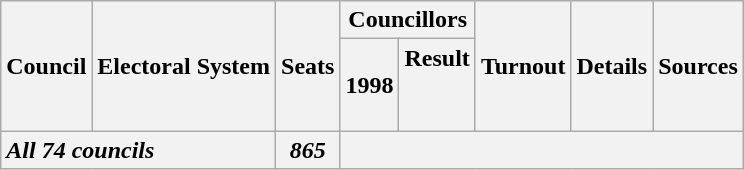<table class="wikitable" style="text-align:center">
<tr>
<th rowspan="2">Council</th>
<th rowspan="2">Electoral System</th>
<th rowspan="2">Seats</th>
<th colspan="2">Councillors</th>
<th rowspan="2">Turnout</th>
<th rowspan="2">Details</th>
<th rowspan="2">Sources</th>
</tr>
<tr>
<th>1998</th>
<th>Result<br>








































<br>
















<br>












</th>
</tr>
<tr class="sortbottom">
<th colspan="2" style="text-align:left;"><em>All 74 councils</em></th>
<th><em>865</em></th>
<th colspan="5"></th>
</tr>
</table>
